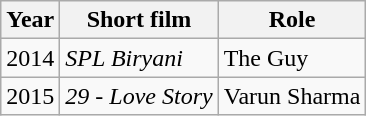<table class="wikitable">
<tr>
<th>Year</th>
<th>Short film</th>
<th>Role</th>
</tr>
<tr>
<td>2014</td>
<td><em>SPL Biryani</em></td>
<td>The Guy</td>
</tr>
<tr>
<td>2015</td>
<td><em>29 - Love Story </em></td>
<td>Varun Sharma</td>
</tr>
</table>
